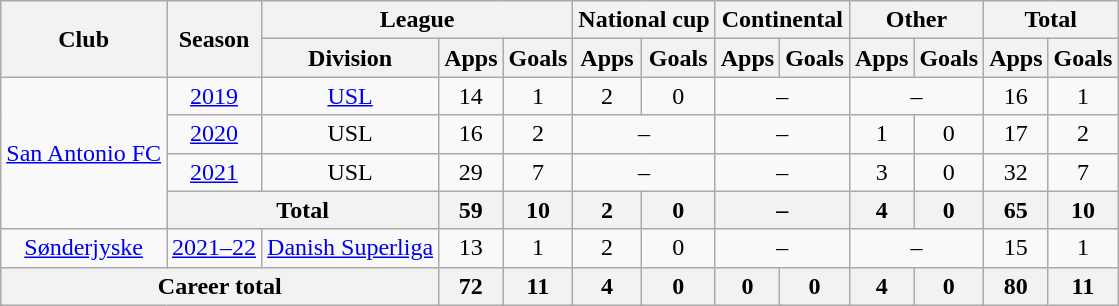<table class="wikitable" style="text-align: center">
<tr>
<th rowspan="2">Club</th>
<th rowspan="2">Season</th>
<th colspan="3">League</th>
<th colspan="2">National cup</th>
<th colspan="2">Continental</th>
<th colspan="2">Other</th>
<th colspan="2">Total</th>
</tr>
<tr>
<th>Division</th>
<th>Apps</th>
<th>Goals</th>
<th>Apps</th>
<th>Goals</th>
<th>Apps</th>
<th>Goals</th>
<th>Apps</th>
<th>Goals</th>
<th>Apps</th>
<th>Goals</th>
</tr>
<tr>
<td rowspan="4"><a href='#'>San Antonio FC</a></td>
<td><a href='#'>2019</a></td>
<td><a href='#'>USL</a></td>
<td>14</td>
<td>1</td>
<td>2</td>
<td>0</td>
<td colspan="2">–</td>
<td colspan="2">–</td>
<td>16</td>
<td>1</td>
</tr>
<tr>
<td><a href='#'>2020</a></td>
<td>USL</td>
<td>16</td>
<td>2</td>
<td colspan="2">–</td>
<td colspan="2">–</td>
<td>1</td>
<td>0</td>
<td>17</td>
<td>2</td>
</tr>
<tr>
<td><a href='#'>2021</a></td>
<td>USL</td>
<td>29</td>
<td>7</td>
<td colspan="2">–</td>
<td colspan="2">–</td>
<td>3</td>
<td>0</td>
<td>32</td>
<td>7</td>
</tr>
<tr>
<th colspan="2">Total</th>
<th>59</th>
<th>10</th>
<th>2</th>
<th>0</th>
<th colspan="2">–</th>
<th>4</th>
<th>0</th>
<th>65</th>
<th>10</th>
</tr>
<tr>
<td rowspan="1"><a href='#'>Sønderjyske</a></td>
<td><a href='#'>2021–22</a></td>
<td><a href='#'>Danish Superliga</a></td>
<td>13</td>
<td>1</td>
<td>2</td>
<td>0</td>
<td colspan="2">–</td>
<td colspan="2">–</td>
<td>15</td>
<td>1</td>
</tr>
<tr>
<th colspan="3">Career total</th>
<th>72</th>
<th>11</th>
<th>4</th>
<th>0</th>
<th>0</th>
<th>0</th>
<th>4</th>
<th>0</th>
<th>80</th>
<th>11</th>
</tr>
</table>
